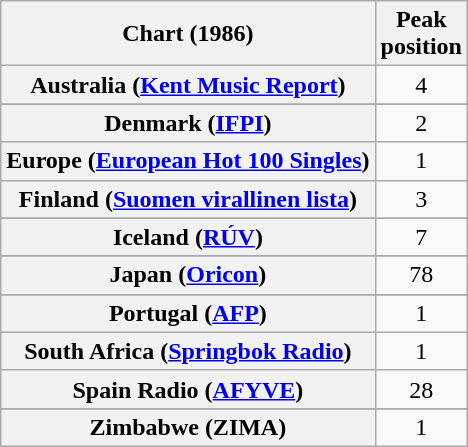<table class="wikitable sortable plainrowheaders" style="text-align:center">
<tr>
<th scope="col">Chart (1986)</th>
<th scope="col">Peak<br>position</th>
</tr>
<tr>
<th scope="row">Australia (<a href='#'>Kent Music Report</a>)</th>
<td>4</td>
</tr>
<tr>
</tr>
<tr>
</tr>
<tr>
</tr>
<tr>
</tr>
<tr>
<th scope="row">Denmark (<a href='#'>IFPI</a>)</th>
<td>2</td>
</tr>
<tr>
<th scope="row">Europe (<a href='#'>European Hot 100 Singles</a>)</th>
<td>1</td>
</tr>
<tr>
<th scope="row">Finland (<a href='#'>Suomen virallinen lista</a>)</th>
<td>3</td>
</tr>
<tr>
</tr>
<tr>
<th scope="row">Iceland (<a href='#'>RÚV</a>)</th>
<td>7</td>
</tr>
<tr>
</tr>
<tr>
<th scope="row">Japan (<a href='#'>Oricon</a>)</th>
<td>78</td>
</tr>
<tr>
</tr>
<tr>
</tr>
<tr>
</tr>
<tr>
</tr>
<tr>
<th scope="row">Portugal (<a href='#'>AFP</a>)</th>
<td>1</td>
</tr>
<tr>
<th scope="row">South Africa (<a href='#'>Springbok Radio</a>)</th>
<td>1</td>
</tr>
<tr>
<th scope="row">Spain Radio (<a href='#'>AFYVE</a>)</th>
<td>28</td>
</tr>
<tr>
</tr>
<tr>
</tr>
<tr>
</tr>
<tr>
</tr>
<tr>
</tr>
<tr>
</tr>
<tr>
<th scope="row">Zimbabwe (ZIMA)</th>
<td>1</td>
</tr>
</table>
